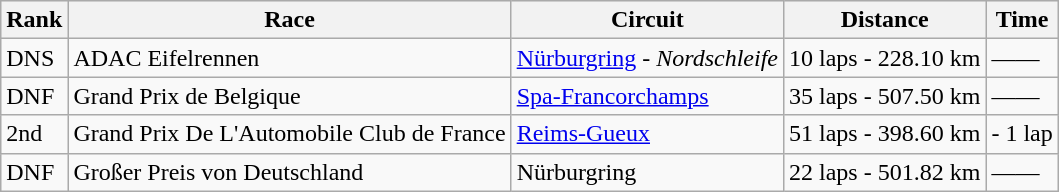<table class="wikitable">
<tr style="background:#efefef;">
<th>Rank</th>
<th>Race</th>
<th>Circuit</th>
<th>Distance</th>
<th>Time</th>
</tr>
<tr>
<td>DNS</td>
<td>ADAC Eifelrennen</td>
<td><a href='#'>Nürburgring</a> - <em>Nordschleife</em></td>
<td>10 laps - 228.10 km</td>
<td>——</td>
</tr>
<tr>
<td>DNF</td>
<td>Grand Prix de Belgique</td>
<td><a href='#'>Spa-Francorchamps</a></td>
<td>35 laps - 507.50 km</td>
<td>——</td>
</tr>
<tr>
<td>2nd</td>
<td>Grand Prix De L'Automobile Club de France</td>
<td><a href='#'>Reims-Gueux</a></td>
<td>51 laps - 398.60 km</td>
<td>- 1 lap</td>
</tr>
<tr>
<td>DNF</td>
<td>Großer Preis von Deutschland</td>
<td>Nürburgring</td>
<td>22 laps - 501.82 km</td>
<td>——</td>
</tr>
</table>
